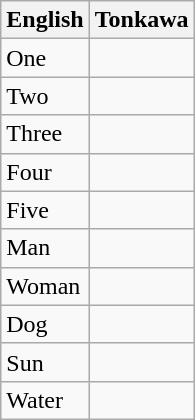<table class="wikitable">
<tr>
<th>English</th>
<th>Tonkawa</th>
</tr>
<tr>
<td>One</td>
<td></td>
</tr>
<tr>
<td>Two</td>
<td></td>
</tr>
<tr>
<td>Three</td>
<td></td>
</tr>
<tr>
<td>Four</td>
<td></td>
</tr>
<tr>
<td>Five</td>
<td></td>
</tr>
<tr>
<td>Man</td>
<td></td>
</tr>
<tr>
<td>Woman</td>
<td></td>
</tr>
<tr>
<td>Dog</td>
<td></td>
</tr>
<tr>
<td>Sun</td>
<td></td>
</tr>
<tr>
<td>Water</td>
<td></td>
</tr>
</table>
